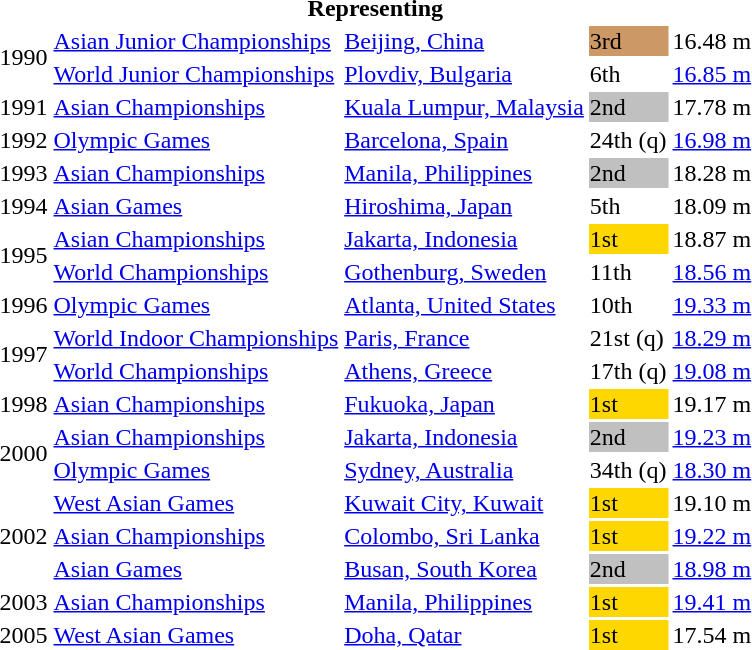<table>
<tr>
<th colspan="5">Representing </th>
</tr>
<tr>
<td rowspan=2>1990</td>
<td><a href='#'>Asian Junior Championships</a></td>
<td><a href='#'>Beijing, China</a></td>
<td bgcolor="cc9966">3rd</td>
<td>16.48 m</td>
</tr>
<tr>
<td><a href='#'>World Junior Championships</a></td>
<td><a href='#'>Plovdiv, Bulgaria</a></td>
<td>6th</td>
<td><a href='#'>16.85 m</a></td>
</tr>
<tr>
<td>1991</td>
<td><a href='#'>Asian Championships</a></td>
<td><a href='#'>Kuala Lumpur, Malaysia</a></td>
<td bgcolor="silver">2nd</td>
<td>17.78 m</td>
</tr>
<tr>
<td>1992</td>
<td><a href='#'>Olympic Games</a></td>
<td><a href='#'>Barcelona, Spain</a></td>
<td>24th (q)</td>
<td><a href='#'>16.98 m</a></td>
</tr>
<tr>
<td>1993</td>
<td><a href='#'>Asian Championships</a></td>
<td><a href='#'>Manila, Philippines</a></td>
<td bgcolor="silver">2nd</td>
<td>18.28 m</td>
</tr>
<tr>
<td>1994</td>
<td><a href='#'>Asian Games</a></td>
<td><a href='#'>Hiroshima, Japan</a></td>
<td>5th</td>
<td>18.09 m</td>
</tr>
<tr>
<td rowspan=2>1995</td>
<td><a href='#'>Asian Championships</a></td>
<td><a href='#'>Jakarta, Indonesia</a></td>
<td bgcolor="gold">1st</td>
<td>18.87 m</td>
</tr>
<tr>
<td><a href='#'>World Championships</a></td>
<td><a href='#'>Gothenburg, Sweden</a></td>
<td>11th</td>
<td><a href='#'>18.56 m</a></td>
</tr>
<tr>
<td>1996</td>
<td><a href='#'>Olympic Games</a></td>
<td><a href='#'>Atlanta, United States</a></td>
<td>10th</td>
<td><a href='#'>19.33 m</a></td>
</tr>
<tr>
<td rowspan=2>1997</td>
<td><a href='#'>World Indoor Championships</a></td>
<td><a href='#'>Paris, France</a></td>
<td>21st (q)</td>
<td><a href='#'>18.29 m</a></td>
</tr>
<tr>
<td><a href='#'>World Championships</a></td>
<td><a href='#'>Athens, Greece</a></td>
<td>17th (q)</td>
<td><a href='#'>19.08 m</a></td>
</tr>
<tr>
<td>1998</td>
<td><a href='#'>Asian Championships</a></td>
<td><a href='#'>Fukuoka, Japan</a></td>
<td bgcolor="gold">1st</td>
<td>19.17 m</td>
</tr>
<tr>
<td rowspan=2>2000</td>
<td><a href='#'>Asian Championships</a></td>
<td><a href='#'>Jakarta, Indonesia</a></td>
<td bgcolor="silver">2nd</td>
<td><a href='#'>19.23 m</a></td>
</tr>
<tr>
<td><a href='#'>Olympic Games</a></td>
<td><a href='#'>Sydney, Australia</a></td>
<td>34th (q)</td>
<td><a href='#'>18.30 m</a></td>
</tr>
<tr>
<td rowspan=3>2002</td>
<td><a href='#'>West Asian Games</a></td>
<td><a href='#'>Kuwait City, Kuwait</a></td>
<td bgcolor="gold">1st</td>
<td>19.10 m</td>
</tr>
<tr>
<td><a href='#'>Asian Championships</a></td>
<td><a href='#'>Colombo, Sri Lanka</a></td>
<td bgcolor="gold">1st</td>
<td><a href='#'>19.22 m</a></td>
</tr>
<tr>
<td><a href='#'>Asian Games</a></td>
<td><a href='#'>Busan, South Korea</a></td>
<td bgcolor="silver">2nd</td>
<td><a href='#'>18.98 m</a></td>
</tr>
<tr>
<td>2003</td>
<td><a href='#'>Asian Championships</a></td>
<td><a href='#'>Manila, Philippines</a></td>
<td bgcolor="gold">1st</td>
<td><a href='#'>19.41 m</a></td>
</tr>
<tr>
<td>2005</td>
<td><a href='#'>West Asian Games</a></td>
<td><a href='#'>Doha, Qatar</a></td>
<td bgcolor="gold">1st</td>
<td>17.54 m</td>
</tr>
</table>
